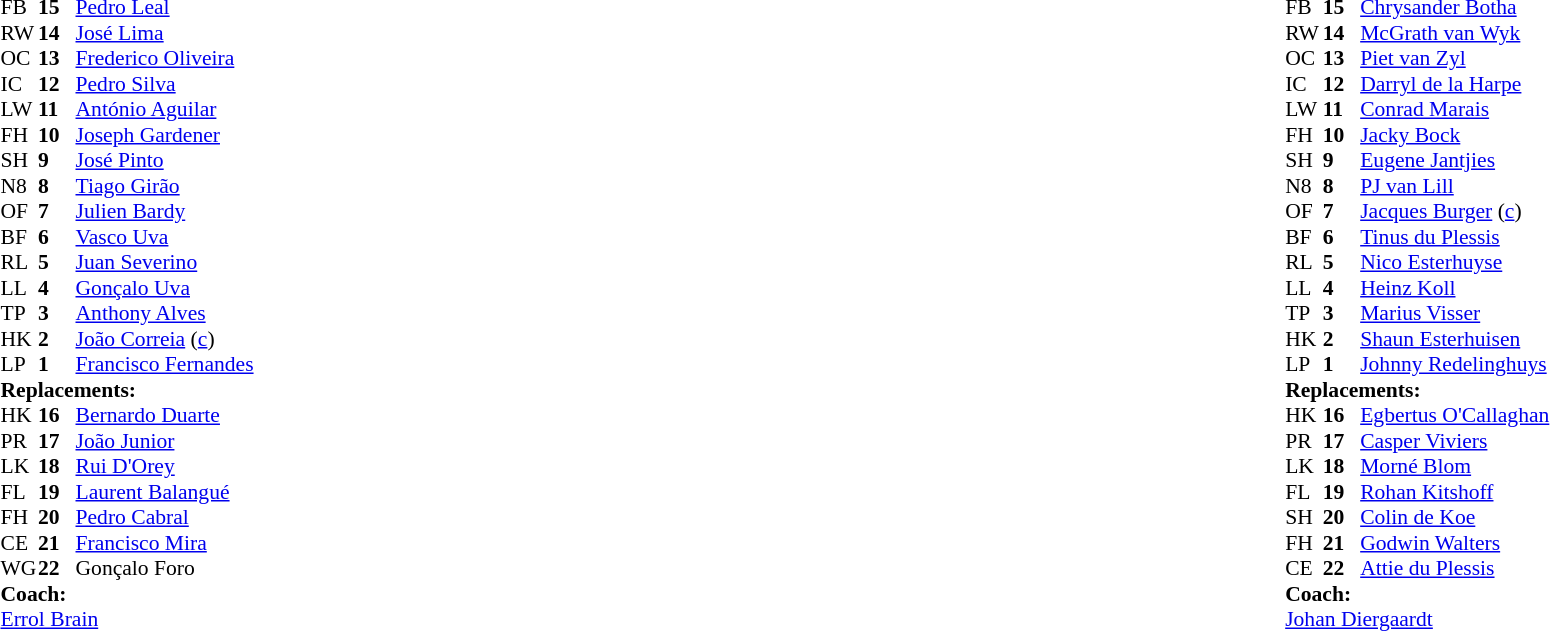<table width="100%">
<tr>
<td valign="top" width="50%"><br><table style="font-size: 90%" cellspacing="0" cellpadding="0">
<tr>
<th width="25"></th>
<th width="25"></th>
</tr>
<tr>
<td>FB</td>
<td><strong>15</strong></td>
<td><a href='#'>Pedro Leal</a></td>
</tr>
<tr>
<td>RW</td>
<td><strong>14</strong></td>
<td><a href='#'>José Lima</a></td>
</tr>
<tr>
<td>OC</td>
<td><strong>13</strong></td>
<td><a href='#'>Frederico Oliveira</a></td>
</tr>
<tr>
<td>IC</td>
<td><strong>12</strong></td>
<td><a href='#'>Pedro Silva</a></td>
</tr>
<tr>
<td>LW</td>
<td><strong>11</strong></td>
<td><a href='#'>António Aguilar</a></td>
</tr>
<tr>
<td>FH</td>
<td><strong>10</strong></td>
<td><a href='#'>Joseph Gardener</a></td>
</tr>
<tr>
<td>SH</td>
<td><strong>9</strong></td>
<td><a href='#'>José Pinto</a></td>
</tr>
<tr>
<td>N8</td>
<td><strong>8</strong></td>
<td><a href='#'>Tiago Girão</a></td>
</tr>
<tr>
<td>OF</td>
<td><strong>7</strong></td>
<td><a href='#'>Julien Bardy</a></td>
</tr>
<tr>
<td>BF</td>
<td><strong>6</strong></td>
<td><a href='#'>Vasco Uva</a></td>
</tr>
<tr>
<td>RL</td>
<td><strong>5</strong></td>
<td><a href='#'>Juan Severino</a></td>
</tr>
<tr>
<td>LL</td>
<td><strong>4</strong></td>
<td><a href='#'>Gonçalo Uva</a></td>
</tr>
<tr>
<td>TP</td>
<td><strong>3</strong></td>
<td><a href='#'>Anthony Alves</a></td>
</tr>
<tr>
<td>HK</td>
<td><strong>2</strong></td>
<td><a href='#'>João Correia</a> (<a href='#'>c</a>)</td>
</tr>
<tr>
<td>LP</td>
<td><strong>1</strong></td>
<td><a href='#'>Francisco Fernandes</a></td>
</tr>
<tr>
<td colspan="4"><strong>Replacements:</strong></td>
</tr>
<tr>
<td>HK</td>
<td><strong>16</strong></td>
<td><a href='#'>Bernardo Duarte</a></td>
</tr>
<tr>
<td>PR</td>
<td><strong>17</strong></td>
<td><a href='#'>João Junior</a></td>
</tr>
<tr>
<td>LK</td>
<td><strong>18</strong></td>
<td><a href='#'>Rui D'Orey</a></td>
</tr>
<tr>
<td>FL</td>
<td><strong>19</strong></td>
<td><a href='#'>Laurent Balangué</a></td>
</tr>
<tr>
<td>FH</td>
<td><strong>20</strong></td>
<td><a href='#'>Pedro Cabral</a></td>
</tr>
<tr>
<td>CE</td>
<td><strong>21</strong></td>
<td><a href='#'>Francisco Mira</a></td>
</tr>
<tr>
<td>WG</td>
<td><strong>22</strong></td>
<td>Gonçalo Foro</td>
</tr>
<tr>
<td colspan="4"><strong>Coach:</strong></td>
</tr>
<tr>
<td colspan="4"> <a href='#'>Errol Brain</a></td>
</tr>
</table>
</td>
<td valign="top" width="50%"><br><table style="font-size: 90%" cellspacing="0" cellpadding="0" align="center">
<tr>
<th width="25"></th>
<th width="25"></th>
</tr>
<tr>
<td>FB</td>
<td><strong>15</strong></td>
<td><a href='#'>Chrysander Botha</a></td>
</tr>
<tr>
<td>RW</td>
<td><strong>14</strong></td>
<td><a href='#'>McGrath van Wyk</a></td>
</tr>
<tr>
<td>OC</td>
<td><strong>13</strong></td>
<td><a href='#'>Piet van Zyl</a></td>
</tr>
<tr>
<td>IC</td>
<td><strong>12</strong></td>
<td><a href='#'>Darryl de la Harpe</a></td>
</tr>
<tr>
<td>LW</td>
<td><strong>11</strong></td>
<td><a href='#'>Conrad Marais</a></td>
</tr>
<tr>
<td>FH</td>
<td><strong>10</strong></td>
<td><a href='#'>Jacky Bock</a></td>
</tr>
<tr>
<td>SH</td>
<td><strong>9</strong></td>
<td><a href='#'>Eugene Jantjies</a></td>
</tr>
<tr>
<td>N8</td>
<td><strong>8</strong></td>
<td><a href='#'>PJ van Lill</a></td>
</tr>
<tr>
<td>OF</td>
<td><strong>7</strong></td>
<td><a href='#'>Jacques Burger</a> (<a href='#'>c</a>)</td>
</tr>
<tr>
<td>BF</td>
<td><strong>6</strong></td>
<td><a href='#'>Tinus du Plessis</a></td>
</tr>
<tr>
<td>RL</td>
<td><strong>5</strong></td>
<td><a href='#'>Nico Esterhuyse</a></td>
</tr>
<tr>
<td>LL</td>
<td><strong>4</strong></td>
<td><a href='#'>Heinz Koll</a></td>
</tr>
<tr>
<td>TP</td>
<td><strong>3</strong></td>
<td><a href='#'>Marius Visser</a></td>
</tr>
<tr>
<td>HK</td>
<td><strong>2</strong></td>
<td><a href='#'>Shaun Esterhuisen</a></td>
</tr>
<tr>
<td>LP</td>
<td><strong>1</strong></td>
<td><a href='#'>Johnny Redelinghuys</a></td>
</tr>
<tr>
<td colspan="4"><strong>Replacements:</strong></td>
</tr>
<tr>
<td>HK</td>
<td><strong>16</strong></td>
<td><a href='#'>Egbertus O'Callaghan</a></td>
</tr>
<tr>
<td>PR</td>
<td><strong>17</strong></td>
<td><a href='#'>Casper Viviers</a></td>
</tr>
<tr>
<td>LK</td>
<td><strong>18</strong></td>
<td><a href='#'>Morné Blom</a></td>
</tr>
<tr>
<td>FL</td>
<td><strong>19</strong></td>
<td><a href='#'>Rohan Kitshoff</a></td>
</tr>
<tr>
<td>SH</td>
<td><strong>20</strong></td>
<td><a href='#'>Colin de Koe</a></td>
</tr>
<tr>
<td>FH</td>
<td><strong>21</strong></td>
<td><a href='#'>Godwin Walters</a></td>
</tr>
<tr>
<td>CE</td>
<td><strong>22</strong></td>
<td><a href='#'>Attie du Plessis</a></td>
</tr>
<tr>
<td colspan="4"><strong>Coach:</strong></td>
</tr>
<tr>
<td colspan="4"><a href='#'>Johan Diergaardt</a></td>
</tr>
</table>
</td>
</tr>
</table>
